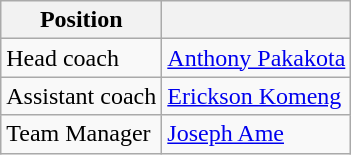<table class="wikitable">
<tr>
<th>Position</th>
<th></th>
</tr>
<tr>
<td>Head coach</td>
<td> <a href='#'>Anthony Pakakota</a></td>
</tr>
<tr>
<td>Assistant coach</td>
<td> <a href='#'>Erickson Komeng</a></td>
</tr>
<tr>
<td>Team Manager</td>
<td> <a href='#'>Joseph Ame</a></td>
</tr>
</table>
